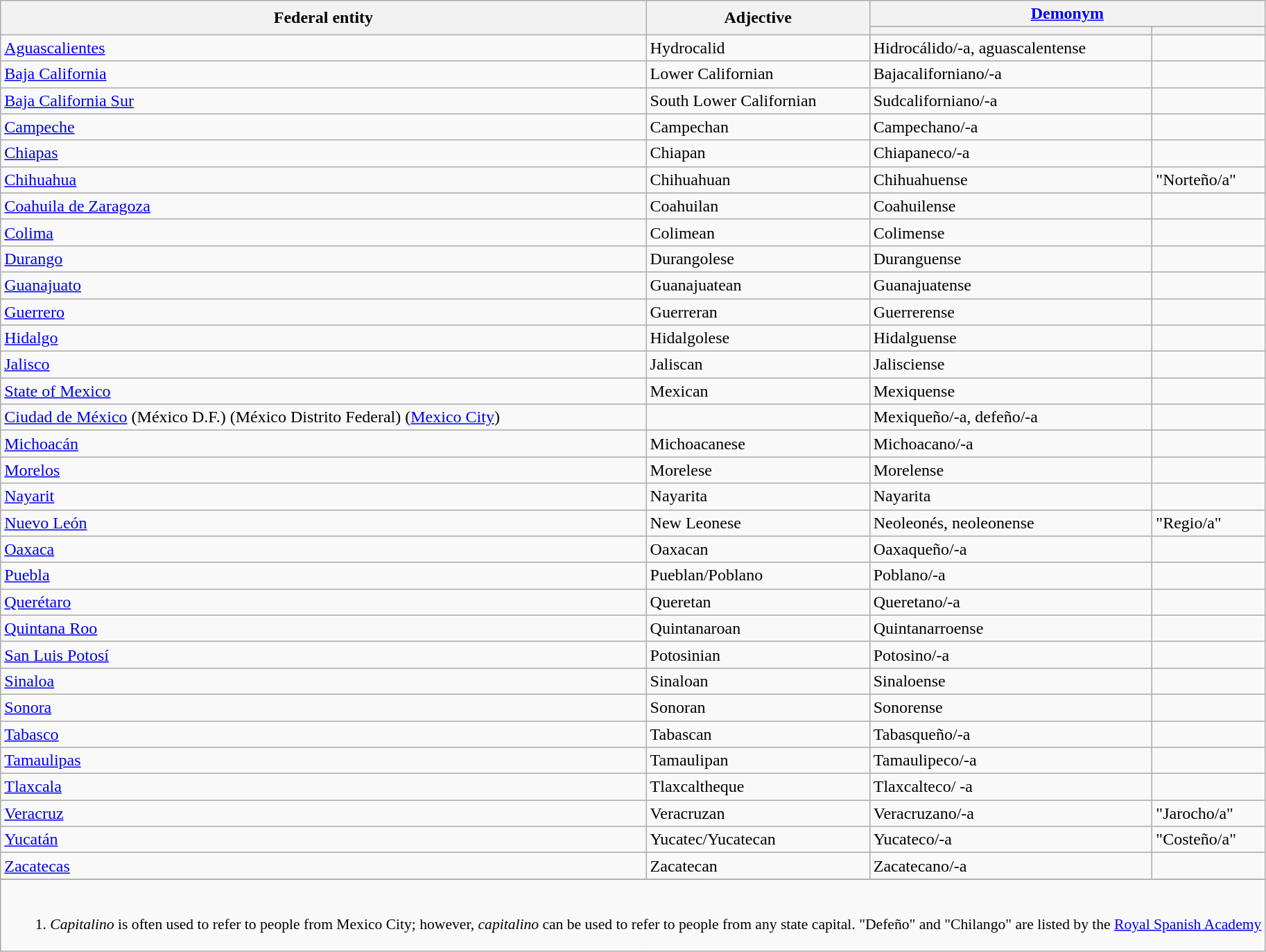<table class="wikitable">
<tr>
<th rowspan="2">Federal entity</th>
<th rowspan="2">Adjective</th>
<th colspan="2"><a href='#'>Demonym</a></th>
</tr>
<tr>
<th></th>
<th></th>
</tr>
<tr>
<td><a href='#'>Aguascalientes</a></td>
<td>Hydrocalid</td>
<td>Hidrocálido/-a, aguascalentense</td>
<td colspan="2"></td>
</tr>
<tr>
<td><a href='#'>Baja California</a></td>
<td>Lower Californian</td>
<td>Bajacaliforniano/-a</td>
<td colspan="2"></td>
</tr>
<tr>
<td><a href='#'>Baja California Sur</a></td>
<td>South Lower Californian</td>
<td>Sudcaliforniano/-a</td>
<td colspan="2"></td>
</tr>
<tr>
<td><a href='#'>Campeche</a></td>
<td>Campechan</td>
<td>Campechano/-a</td>
<td colspan="2"></td>
</tr>
<tr>
<td><a href='#'>Chiapas</a></td>
<td>Chiapan</td>
<td>Chiapaneco/-a</td>
<td colspan="2"></td>
</tr>
<tr>
<td><a href='#'>Chihuahua</a></td>
<td>Chihuahuan</td>
<td>Chihuahuense</td>
<td colspan="2">"Norteño/a"</td>
</tr>
<tr>
<td><a href='#'>Coahuila de Zaragoza</a></td>
<td>Coahuilan</td>
<td>Coahuilense</td>
<td colspan="2"></td>
</tr>
<tr>
<td><a href='#'>Colima</a></td>
<td>Colimean</td>
<td>Colimense</td>
<td colspan="2"></td>
</tr>
<tr>
<td><a href='#'>Durango</a></td>
<td>Durangolese</td>
<td>Duranguense</td>
<td colspan="2"></td>
</tr>
<tr>
<td><a href='#'>Guanajuato</a></td>
<td>Guanajuatean</td>
<td>Guanajuatense</td>
<td colspan="2"></td>
</tr>
<tr>
<td><a href='#'>Guerrero</a></td>
<td>Guerreran</td>
<td>Guerrerense</td>
<td colspan="2"></td>
</tr>
<tr>
<td><a href='#'>Hidalgo</a></td>
<td>Hidalgolese</td>
<td>Hidalguense</td>
<td colspan="2"></td>
</tr>
<tr>
<td><a href='#'>Jalisco</a></td>
<td>Jaliscan</td>
<td>Jalisciense</td>
<td></td>
</tr>
<tr>
<td><a href='#'>State of Mexico</a></td>
<td>Mexican</td>
<td>Mexiquense</td>
<td colspan="2"></td>
</tr>
<tr>
<td><a href='#'>Ciudad de México</a> (México D.F.) (México Distrito Federal) (<a href='#'>Mexico City</a>)</td>
<td></td>
<td>Mexiqueño/-a, defeño/-a</td>
<td></td>
</tr>
<tr>
<td><a href='#'>Michoacán</a></td>
<td>Michoacanese</td>
<td>Michoacano/-a</td>
<td colspan="2"></td>
</tr>
<tr>
<td><a href='#'>Morelos</a></td>
<td>Morelese</td>
<td>Morelense</td>
<td colspan="2"></td>
</tr>
<tr>
<td><a href='#'>Nayarit</a></td>
<td>Nayarita</td>
<td>Nayarita</td>
<td colspan="2"></td>
</tr>
<tr>
<td><a href='#'>Nuevo León</a></td>
<td>New Leonese</td>
<td>Neoleonés, neoleonense</td>
<td colspan="2">"Regio/a"</td>
</tr>
<tr>
<td><a href='#'>Oaxaca</a></td>
<td>Oaxacan</td>
<td>Oaxaqueño/-a</td>
<td></td>
</tr>
<tr>
<td><a href='#'>Puebla</a></td>
<td>Pueblan/Poblano</td>
<td>Poblano/-a</td>
<td colspan="2"></td>
</tr>
<tr>
<td><a href='#'>Querétaro</a></td>
<td>Queretan</td>
<td>Queretano/-a</td>
<td colspan="2"></td>
</tr>
<tr>
<td><a href='#'>Quintana Roo</a></td>
<td>Quintanaroan</td>
<td>Quintanarroense</td>
<td colspan="2"></td>
</tr>
<tr>
<td><a href='#'>San Luis Potosí</a></td>
<td>Potosinian</td>
<td>Potosino/-a</td>
<td colspan="2"></td>
</tr>
<tr>
<td><a href='#'>Sinaloa</a></td>
<td>Sinaloan</td>
<td>Sinaloense</td>
<td colspan="2"></td>
</tr>
<tr>
<td><a href='#'>Sonora</a></td>
<td>Sonoran</td>
<td>Sonorense</td>
<td colspan="2"></td>
</tr>
<tr>
<td><a href='#'>Tabasco</a></td>
<td>Tabascan</td>
<td>Tabasqueño/-a</td>
<td colspan="2"></td>
</tr>
<tr>
<td><a href='#'>Tamaulipas</a></td>
<td>Tamaulipan</td>
<td>Tamaulipeco/-a</td>
<td colspan="2"></td>
</tr>
<tr>
<td><a href='#'>Tlaxcala</a></td>
<td>Tlaxcaltheque</td>
<td>Tlaxcalteco/ -a</td>
<td colspan="2"></td>
</tr>
<tr>
<td><a href='#'>Veracruz</a></td>
<td>Veracruzan</td>
<td>Veracruzano/-a</td>
<td colspan="2">"Jarocho/a"</td>
</tr>
<tr>
<td><a href='#'>Yucatán</a></td>
<td>Yucatec/Yucatecan</td>
<td>Yucateco/-a</td>
<td colspan="2">"Costeño/a"</td>
</tr>
<tr>
<td><a href='#'>Zacatecas</a></td>
<td>Zacatecan</td>
<td>Zacatecano/-a</td>
<td colspan="2"></td>
</tr>
<tr>
</tr>
<tr>
<td colspan="4" style="padding-left:0.5em; font-size:90%;"><br><ol><li><em>Capitalino</em> is often used to refer to people from Mexico City; however, <em>capitalino</em> can be used to refer to people from any state capital. "Defeño" and "Chilango" are listed by the <a href='#'>Royal Spanish Academy</a></li></ol></td>
</tr>
</table>
